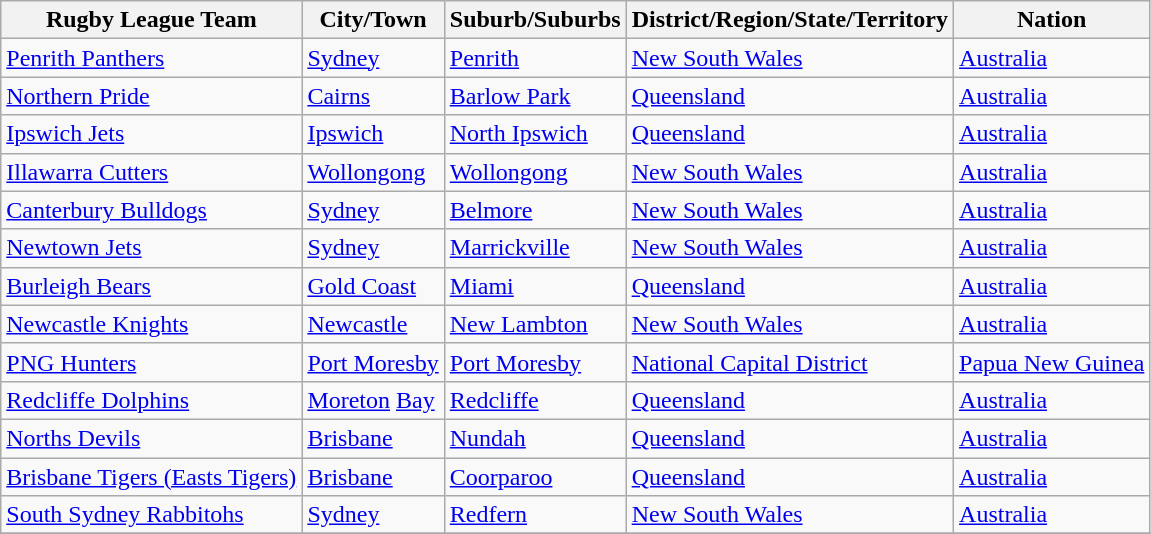<table class="wikitable sortable">
<tr>
<th>Rugby League Team</th>
<th>City/Town</th>
<th>Suburb/Suburbs</th>
<th>District/Region/State/Territory</th>
<th>Nation</th>
</tr>
<tr>
<td> <a href='#'>Penrith Panthers</a></td>
<td><a href='#'>Sydney</a></td>
<td><a href='#'>Penrith</a></td>
<td><a href='#'>New South Wales</a></td>
<td><a href='#'>Australia</a></td>
</tr>
<tr>
<td> <a href='#'>Northern Pride</a></td>
<td><a href='#'>Cairns</a></td>
<td><a href='#'>Barlow Park</a></td>
<td><a href='#'>Queensland</a></td>
<td><a href='#'>Australia</a></td>
</tr>
<tr>
<td> <a href='#'>Ipswich Jets</a></td>
<td><a href='#'>Ipswich</a></td>
<td><a href='#'>North Ipswich</a></td>
<td><a href='#'>Queensland</a></td>
<td><a href='#'>Australia</a></td>
</tr>
<tr>
<td> <a href='#'>Illawarra Cutters</a></td>
<td><a href='#'>Wollongong</a></td>
<td><a href='#'>Wollongong</a></td>
<td><a href='#'>New South Wales</a></td>
<td><a href='#'>Australia</a></td>
</tr>
<tr>
<td> <a href='#'>Canterbury Bulldogs</a></td>
<td><a href='#'>Sydney</a></td>
<td><a href='#'>Belmore</a></td>
<td><a href='#'>New South Wales</a></td>
<td><a href='#'>Australia</a></td>
</tr>
<tr>
<td> <a href='#'>Newtown Jets</a></td>
<td><a href='#'>Sydney</a></td>
<td><a href='#'>Marrickville</a></td>
<td><a href='#'>New South Wales</a></td>
<td><a href='#'>Australia</a></td>
</tr>
<tr>
<td> <a href='#'>Burleigh Bears</a></td>
<td><a href='#'>Gold Coast</a></td>
<td><a href='#'>Miami</a></td>
<td><a href='#'>Queensland</a></td>
<td><a href='#'>Australia</a></td>
</tr>
<tr>
<td> <a href='#'>Newcastle Knights</a></td>
<td><a href='#'>Newcastle</a></td>
<td><a href='#'>New Lambton</a></td>
<td><a href='#'>New South Wales</a></td>
<td><a href='#'>Australia</a></td>
</tr>
<tr>
<td> <a href='#'>PNG Hunters</a></td>
<td><a href='#'>Port Moresby</a></td>
<td><a href='#'>Port Moresby</a></td>
<td><a href='#'>National Capital District</a></td>
<td><a href='#'>Papua New Guinea</a></td>
</tr>
<tr>
<td> <a href='#'>Redcliffe Dolphins</a></td>
<td><a href='#'>Moreton</a> <a href='#'>Bay</a></td>
<td><a href='#'>Redcliffe</a></td>
<td><a href='#'>Queensland</a></td>
<td><a href='#'>Australia</a></td>
</tr>
<tr>
<td> <a href='#'>Norths Devils</a></td>
<td><a href='#'>Brisbane</a></td>
<td><a href='#'>Nundah</a></td>
<td><a href='#'>Queensland</a></td>
<td><a href='#'>Australia</a></td>
</tr>
<tr>
<td> <a href='#'>Brisbane Tigers (Easts Tigers)</a></td>
<td><a href='#'>Brisbane</a></td>
<td><a href='#'>Coorparoo</a></td>
<td><a href='#'>Queensland</a></td>
<td><a href='#'>Australia</a></td>
</tr>
<tr>
<td> <a href='#'>South Sydney Rabbitohs</a></td>
<td><a href='#'>Sydney</a></td>
<td><a href='#'>Redfern</a></td>
<td><a href='#'>New South Wales</a></td>
<td><a href='#'>Australia</a></td>
</tr>
<tr>
</tr>
</table>
